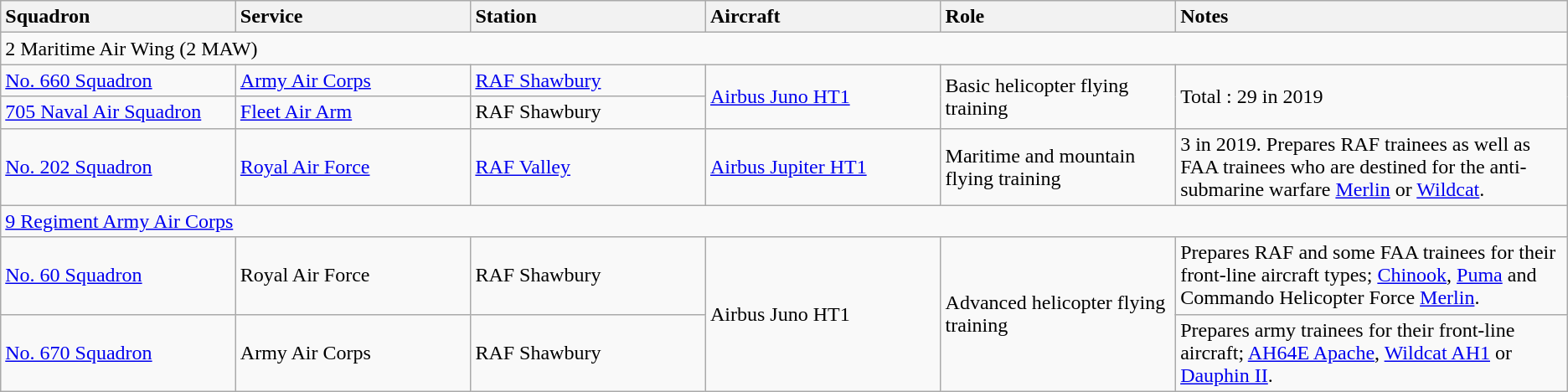<table class="wikitable" border="1">
<tr>
<th style="text-align:left; width: 15%;">Squadron</th>
<th style="text-align:left; width: 15%;">Service</th>
<th style="text-align:left; width: 15%;">Station</th>
<th style="text-align:left; width: 15%;">Aircraft</th>
<th style="text-align:left; width: 15%;">Role</th>
<th style="text-align:left; width: 25%;">Notes</th>
</tr>
<tr>
<td colspan="6">2 Maritime Air Wing (2 MAW)</td>
</tr>
<tr>
<td><a href='#'>No. 660 Squadron</a></td>
<td><a href='#'>Army Air Corps</a></td>
<td><a href='#'>RAF Shawbury</a></td>
<td rowspan="2"><a href='#'>Airbus Juno HT1</a></td>
<td rowspan="2">Basic helicopter flying training</td>
<td rowspan="2">Total : 29 in 2019</td>
</tr>
<tr>
<td><a href='#'>705 Naval Air Squadron</a></td>
<td><a href='#'>Fleet Air Arm</a></td>
<td>RAF Shawbury</td>
</tr>
<tr>
<td><a href='#'>No. 202 Squadron</a></td>
<td><a href='#'>Royal Air Force</a></td>
<td><a href='#'>RAF Valley</a></td>
<td><a href='#'>Airbus Jupiter HT1</a></td>
<td>Maritime and mountain flying training</td>
<td>3 in 2019. Prepares RAF trainees as well as FAA trainees who are destined for the anti-submarine warfare <a href='#'>Merlin</a> or <a href='#'>Wildcat</a>.</td>
</tr>
<tr>
<td colspan="6"><a href='#'>9 Regiment Army Air Corps</a></td>
</tr>
<tr>
<td><a href='#'>No. 60 Squadron</a></td>
<td>Royal Air Force</td>
<td>RAF Shawbury</td>
<td rowspan="2">Airbus Juno HT1</td>
<td rowspan="2">Advanced helicopter flying training</td>
<td>Prepares RAF and some FAA trainees for their front-line aircraft types; <a href='#'>Chinook</a>, <a href='#'>Puma</a> and Commando Helicopter Force <a href='#'>Merlin</a>.</td>
</tr>
<tr>
<td><a href='#'>No. 670 Squadron</a></td>
<td>Army Air Corps</td>
<td>RAF Shawbury</td>
<td>Prepares army trainees for their front-line aircraft; <a href='#'>AH64E Apache</a>, <a href='#'>Wildcat AH1</a> or <a href='#'>Dauphin II</a>.</td>
</tr>
</table>
